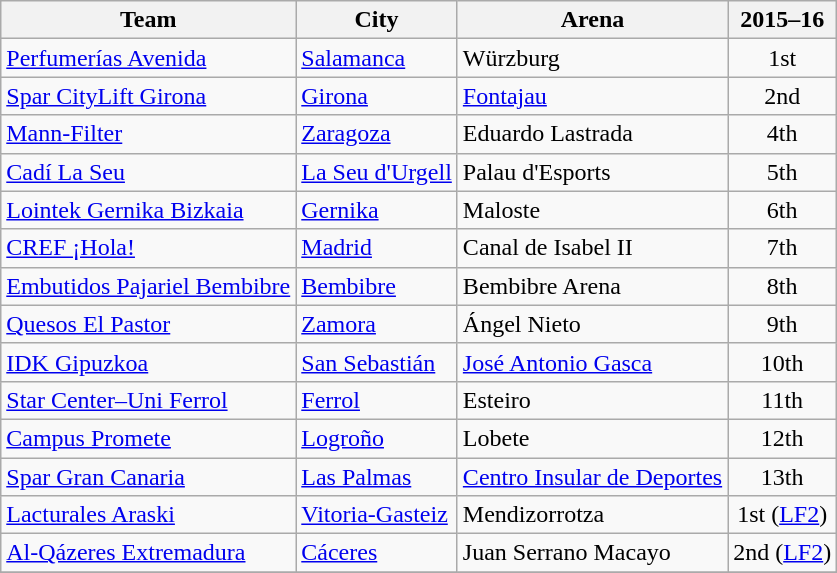<table class="wikitable sortable">
<tr>
<th>Team</th>
<th>City</th>
<th>Arena</th>
<th>2015–16</th>
</tr>
<tr>
<td><a href='#'>Perfumerías Avenida</a></td>
<td><a href='#'>Salamanca</a></td>
<td>Würzburg</td>
<td align=center>1st</td>
</tr>
<tr>
<td><a href='#'>Spar CityLift Girona</a></td>
<td><a href='#'>Girona</a></td>
<td><a href='#'>Fontajau</a></td>
<td align=center>2nd</td>
</tr>
<tr>
<td><a href='#'>Mann-Filter</a></td>
<td><a href='#'>Zaragoza</a></td>
<td>Eduardo Lastrada</td>
<td align=center>4th</td>
</tr>
<tr>
<td><a href='#'>Cadí La Seu</a></td>
<td><a href='#'>La Seu d'Urgell</a></td>
<td>Palau d'Esports</td>
<td align=center>5th</td>
</tr>
<tr>
<td><a href='#'>Lointek Gernika Bizkaia</a></td>
<td><a href='#'>Gernika</a></td>
<td>Maloste</td>
<td align=center>6th</td>
</tr>
<tr>
<td><a href='#'>CREF ¡Hola!</a></td>
<td><a href='#'>Madrid</a></td>
<td>Canal de Isabel II</td>
<td align=center>7th</td>
</tr>
<tr>
<td><a href='#'>Embutidos Pajariel Bembibre</a></td>
<td><a href='#'>Bembibre</a></td>
<td>Bembibre Arena</td>
<td align=center>8th</td>
</tr>
<tr>
<td><a href='#'>Quesos El Pastor</a></td>
<td><a href='#'>Zamora</a></td>
<td>Ángel Nieto</td>
<td align=center>9th</td>
</tr>
<tr>
<td><a href='#'>IDK Gipuzkoa</a></td>
<td><a href='#'>San Sebastián</a></td>
<td><a href='#'>José Antonio Gasca</a></td>
<td align=center>10th</td>
</tr>
<tr>
<td><a href='#'>Star Center–Uni Ferrol</a></td>
<td><a href='#'>Ferrol</a></td>
<td>Esteiro</td>
<td align=center>11th</td>
</tr>
<tr>
<td><a href='#'>Campus Promete</a></td>
<td><a href='#'>Logroño</a></td>
<td>Lobete</td>
<td align=center>12th</td>
</tr>
<tr>
<td><a href='#'>Spar Gran Canaria</a></td>
<td><a href='#'>Las Palmas</a></td>
<td><a href='#'>Centro Insular de Deportes</a></td>
<td align=center>13th</td>
</tr>
<tr>
<td><a href='#'>Lacturales Araski</a></td>
<td><a href='#'>Vitoria-Gasteiz</a></td>
<td>Mendizorrotza</td>
<td align=center>1st (<a href='#'>LF2</a>)</td>
</tr>
<tr>
<td><a href='#'>Al-Qázeres Extremadura</a></td>
<td><a href='#'>Cáceres</a></td>
<td>Juan Serrano Macayo</td>
<td align=center>2nd (<a href='#'>LF2</a>)</td>
</tr>
<tr>
</tr>
</table>
